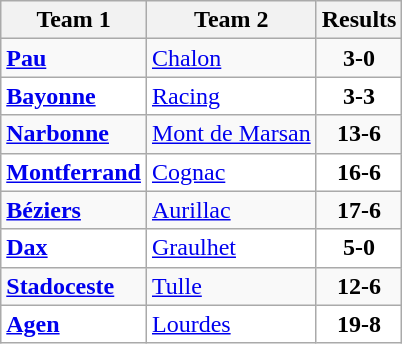<table class="wikitable">
<tr>
<th>Team 1</th>
<th>Team 2</th>
<th>Results</th>
</tr>
<tr>
<td><strong><a href='#'>Pau</a></strong></td>
<td><a href='#'>Chalon</a></td>
<td align="center"><strong>3-0</strong></td>
</tr>
<tr bgcolor="white">
<td><strong><a href='#'>Bayonne</a></strong></td>
<td><a href='#'>Racing</a></td>
<td align="center"><strong>3-3</strong></td>
</tr>
<tr>
<td><strong><a href='#'>Narbonne</a></strong></td>
<td><a href='#'>Mont de Marsan</a></td>
<td align="center"><strong>13-6</strong></td>
</tr>
<tr bgcolor="white">
<td><strong><a href='#'>Montferrand</a></strong></td>
<td><a href='#'>Cognac</a></td>
<td align="center"><strong>16-6</strong></td>
</tr>
<tr>
<td><strong><a href='#'>Béziers</a></strong></td>
<td><a href='#'>Aurillac</a></td>
<td align="center"><strong>17-6</strong></td>
</tr>
<tr bgcolor="white">
<td><strong><a href='#'>Dax</a></strong></td>
<td><a href='#'>Graulhet</a></td>
<td align="center"><strong>5-0</strong></td>
</tr>
<tr>
<td><strong><a href='#'>Stadoceste</a></strong></td>
<td><a href='#'>Tulle</a></td>
<td align="center"><strong>12-6</strong></td>
</tr>
<tr bgcolor="white">
<td><strong><a href='#'>Agen</a></strong></td>
<td><a href='#'>Lourdes</a></td>
<td align="center"><strong>19-8</strong></td>
</tr>
</table>
